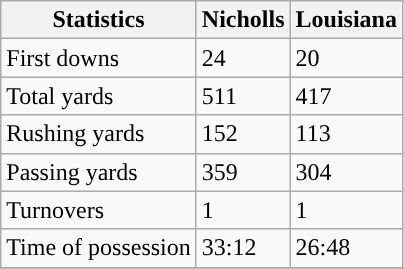<table class="wikitable">
<tr>
<th>Statistics</th>
<th>Nicholls</th>
<th>Louisiana</th>
</tr>
<tr>
<td>First downs</td>
<td>24</td>
<td>20</td>
</tr>
<tr>
<td>Total yards</td>
<td>511</td>
<td>417</td>
</tr>
<tr>
<td>Rushing yards</td>
<td>152</td>
<td>113</td>
</tr>
<tr>
<td>Passing yards</td>
<td>359</td>
<td>304</td>
</tr>
<tr>
<td>Turnovers</td>
<td>1</td>
<td>1</td>
</tr>
<tr>
<td>Time of possession</td>
<td>33:12</td>
<td>26:48</td>
</tr>
<tr>
</tr>
</table>
